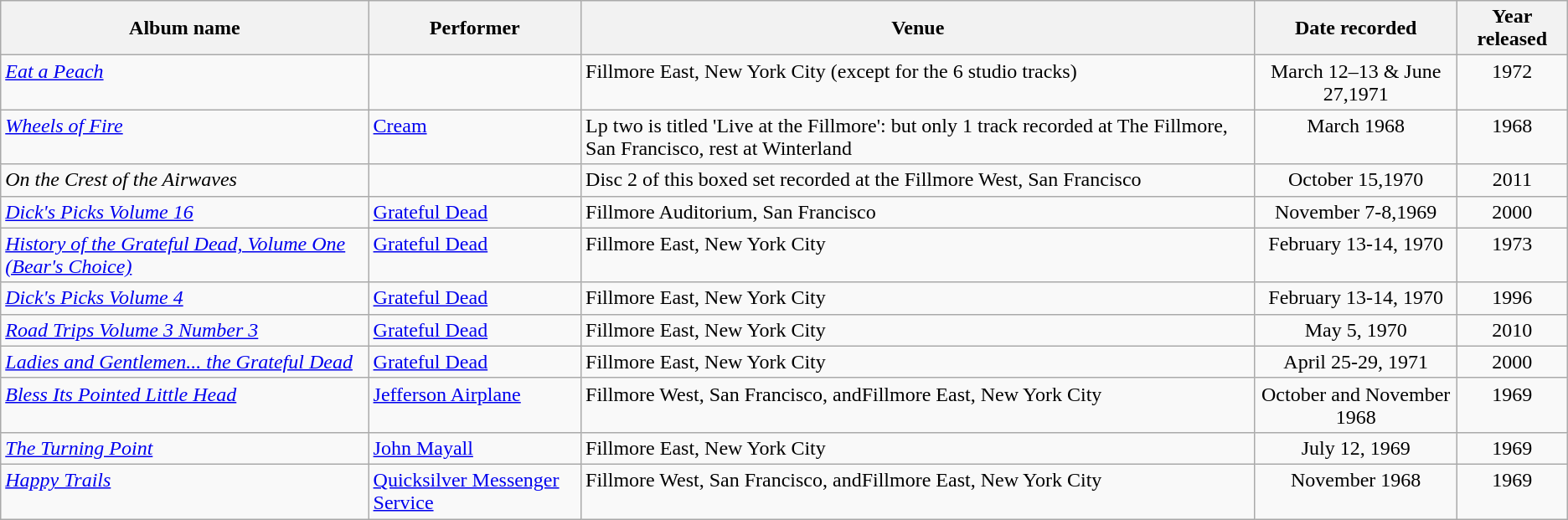<table class="wikitable sortable">
<tr>
<th>Album name</th>
<th>Performer</th>
<th>Venue</th>
<th>Date recorded</th>
<th>Year released</th>
</tr>
<tr valign="top">
<td><em><a href='#'>Eat a Peach</a></em></td>
<td></td>
<td>Fillmore East, New York City (except for the 6 studio tracks)</td>
<td align="center">March 12–13 & June 27,1971</td>
<td align="center">1972</td>
</tr>
<tr valign="top">
<td><em><a href='#'>Wheels of Fire</a></em></td>
<td><a href='#'>Cream</a></td>
<td>Lp two is titled 'Live at the Fillmore': but only 1 track recorded at The Fillmore, San Francisco, rest at Winterland</td>
<td align="center">March 1968</td>
<td align="center">1968</td>
</tr>
<tr valign="top">
<td><em>On the Crest of the Airwaves</em></td>
<td></td>
<td>Disc 2 of this boxed set recorded at the Fillmore West, San Francisco</td>
<td align="center">October 15,1970</td>
<td align="center">2011</td>
</tr>
<tr valign="top">
<td><em><a href='#'>Dick's Picks Volume 16</a></em></td>
<td><a href='#'>Grateful Dead</a></td>
<td>Fillmore Auditorium, San Francisco</td>
<td align="center">November 7-8,1969</td>
<td align="center">2000</td>
</tr>
<tr valign="top">
<td><em><a href='#'>History of the Grateful Dead, Volume One (Bear's Choice)</a></em></td>
<td><a href='#'>Grateful Dead</a></td>
<td>Fillmore East, New York City</td>
<td align="center">February 13-14, 1970</td>
<td align="center">1973</td>
</tr>
<tr valign="top">
<td><em><a href='#'>Dick's Picks Volume 4</a></em></td>
<td><a href='#'>Grateful Dead</a></td>
<td>Fillmore East, New York City</td>
<td align="center">February 13-14, 1970</td>
<td align="center">1996</td>
</tr>
<tr valign="top">
<td><em><a href='#'>Road Trips Volume 3 Number 3</a></em></td>
<td><a href='#'>Grateful Dead</a></td>
<td>Fillmore East, New York City</td>
<td align="center">May 5, 1970</td>
<td align="center">2010</td>
</tr>
<tr valign="top">
<td><em><a href='#'>Ladies and Gentlemen... the Grateful Dead</a></em></td>
<td><a href='#'>Grateful Dead</a></td>
<td>Fillmore East, New York City</td>
<td align="center">April 25-29, 1971</td>
<td align="center">2000</td>
</tr>
<tr valign="top">
<td><em><a href='#'>Bless Its Pointed Little Head</a></em></td>
<td><a href='#'>Jefferson Airplane</a></td>
<td>Fillmore West, San Francisco, andFillmore East, New York City</td>
<td align="center">October and November 1968</td>
<td align="center">1969</td>
</tr>
<tr valign="top">
<td><em><a href='#'>The Turning Point</a></em></td>
<td><a href='#'>John Mayall</a></td>
<td>Fillmore East, New York City</td>
<td align="center">July 12, 1969</td>
<td align="center">1969</td>
</tr>
<tr valign="top">
<td><em><a href='#'>Happy Trails</a></em></td>
<td><a href='#'>Quicksilver Messenger Service</a></td>
<td>Fillmore West, San Francisco, andFillmore East, New York City</td>
<td align="center">November 1968</td>
<td align="center">1969</td>
</tr>
</table>
